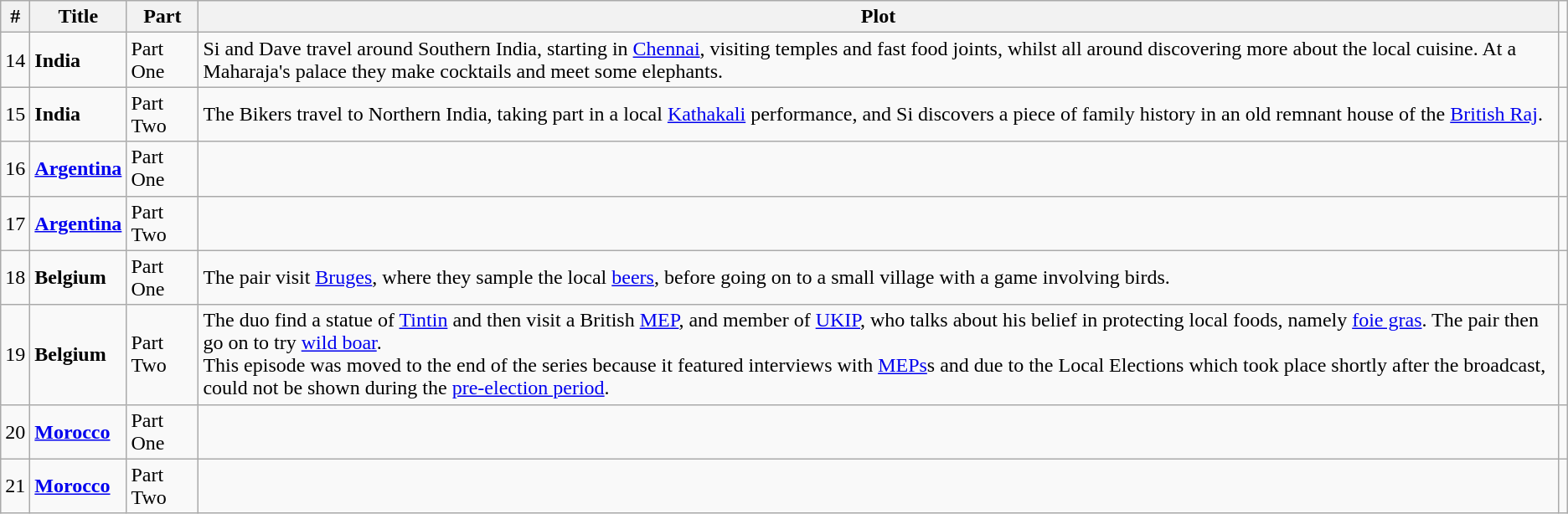<table class="wikitable">
<tr>
<th>#</th>
<th>Title</th>
<th>Part</th>
<th>Plot</th>
</tr>
<tr>
<td>14</td>
<td><strong>India</strong></td>
<td>Part One</td>
<td>Si and Dave travel around Southern India, starting in <a href='#'>Chennai</a>, visiting temples and fast food joints, whilst all around discovering more about the local cuisine. At a Maharaja's palace they make cocktails and meet some elephants.</td>
<td></td>
</tr>
<tr>
<td>15</td>
<td><strong>India</strong></td>
<td>Part Two</td>
<td>The Bikers travel to Northern India, taking part in a local <a href='#'>Kathakali</a> performance, and Si discovers a piece of family history in an old remnant house of the <a href='#'>British Raj</a>.</td>
<td></td>
</tr>
<tr>
<td>16</td>
<td><strong><a href='#'>Argentina</a></strong></td>
<td>Part One</td>
<td></td>
<td></td>
</tr>
<tr>
<td>17</td>
<td><strong><a href='#'>Argentina</a></strong></td>
<td>Part Two</td>
<td></td>
<td></td>
</tr>
<tr>
<td>18</td>
<td><strong>Belgium</strong></td>
<td>Part One</td>
<td>The pair visit <a href='#'>Bruges</a>, where they sample the local <a href='#'>beers</a>, before going on to a small village with a game involving birds.</td>
<td></td>
</tr>
<tr>
<td>19</td>
<td><strong>Belgium</strong></td>
<td>Part Two</td>
<td>The duo find a statue of <a href='#'>Tintin</a> and then visit a British <a href='#'>MEP</a>, and member of <a href='#'>UKIP</a>, who talks about his belief in protecting local foods, namely <a href='#'>foie gras</a>. The pair then go on to try <a href='#'>wild boar</a>.<br>This episode was moved to the end of the series because it featured interviews with <a href='#'>MEPs</a>s and due to the Local Elections which took place shortly after the broadcast, could not be shown during the <a href='#'>pre-election period</a>.</td>
</tr>
<tr>
<td>20</td>
<td><strong><a href='#'>Morocco</a></strong></td>
<td>Part One</td>
<td></td>
<td></td>
</tr>
<tr>
<td>21</td>
<td><strong><a href='#'>Morocco</a></strong></td>
<td>Part Two</td>
<td></td>
<td></td>
</tr>
</table>
